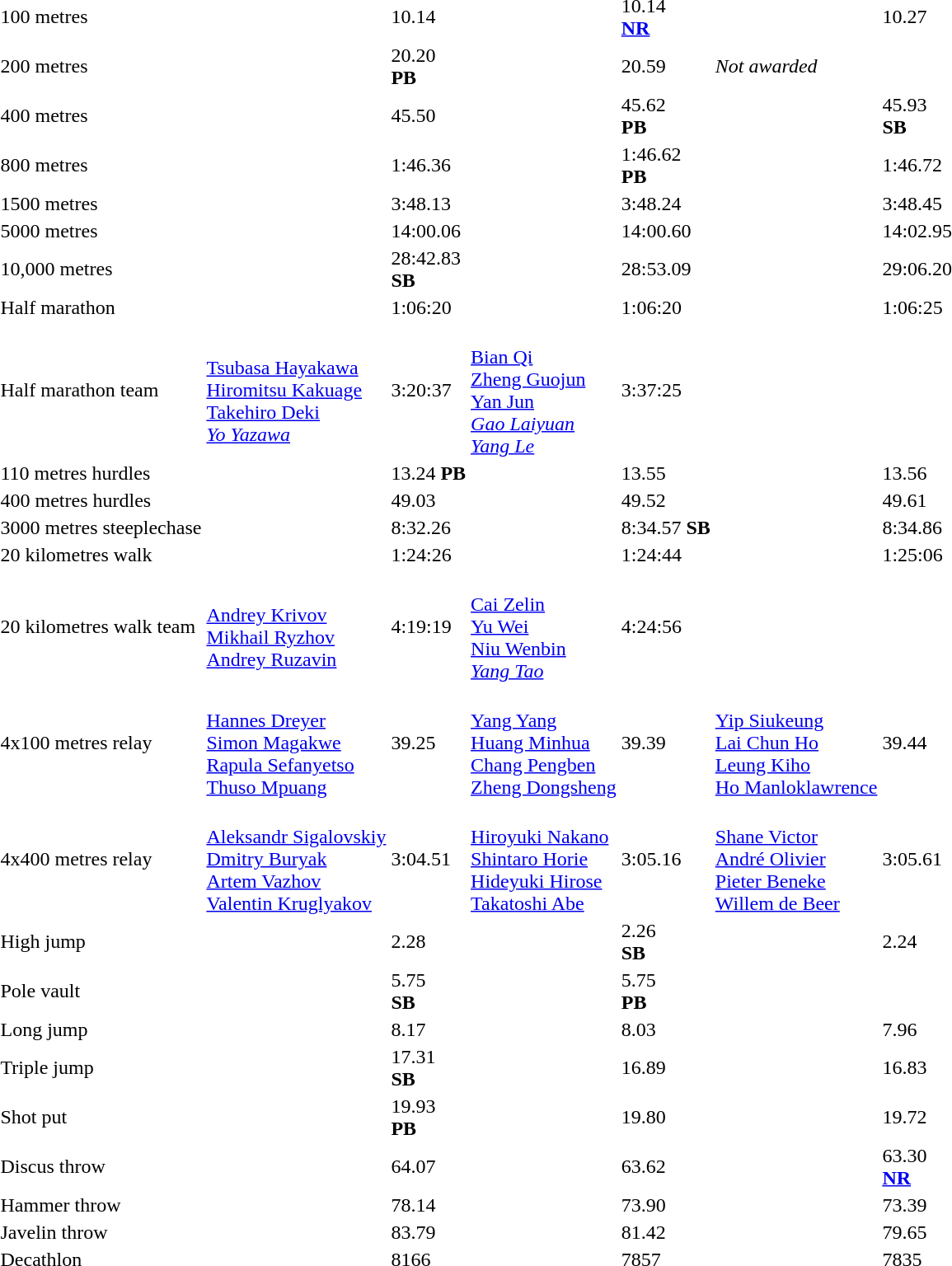<table>
<tr>
<td>100 metres<br></td>
<td></td>
<td>10.14</td>
<td></td>
<td>10.14<br><strong><a href='#'>NR</a></strong></td>
<td></td>
<td>10.27</td>
</tr>
<tr>
<td rowspan=2>200 metres<br></td>
<td rowspan=2></td>
<td rowspan=2>20.20<br><strong>PB</strong></td>
<td></td>
<td rowspan=2>20.59</td>
<td rowspan=2 colspan=2><em>Not awarded</em></td>
</tr>
<tr>
<td></td>
</tr>
<tr>
<td>400 metres<br></td>
<td></td>
<td>45.50</td>
<td></td>
<td>45.62<br><strong>PB</strong></td>
<td></td>
<td>45.93<br><strong>SB</strong></td>
</tr>
<tr>
<td>800 metres<br></td>
<td></td>
<td>1:46.36</td>
<td></td>
<td>1:46.62<br><strong>PB</strong></td>
<td></td>
<td>1:46.72</td>
</tr>
<tr>
<td>1500 metres<br></td>
<td></td>
<td>3:48.13</td>
<td></td>
<td>3:48.24</td>
<td></td>
<td>3:48.45</td>
</tr>
<tr>
<td>5000 metres<br></td>
<td></td>
<td>14:00.06</td>
<td></td>
<td>14:00.60</td>
<td></td>
<td>14:02.95</td>
</tr>
<tr>
<td>10,000 metres<br></td>
<td></td>
<td>28:42.83<br><strong>SB</strong></td>
<td></td>
<td>28:53.09</td>
<td></td>
<td>29:06.20</td>
</tr>
<tr>
<td>Half marathon<br></td>
<td></td>
<td>1:06:20</td>
<td></td>
<td>1:06:20</td>
<td></td>
<td>1:06:25</td>
</tr>
<tr>
<td>Half marathon team<br></td>
<td><br><a href='#'>Tsubasa Hayakawa</a> <br><a href='#'>Hiromitsu Kakuage</a><br><a href='#'>Takehiro Deki</a><br><em><a href='#'>Yo Yazawa</a></em></td>
<td>3:20:37</td>
<td><br><a href='#'>Bian Qi</a> <br><a href='#'>Zheng Guojun</a><br><a href='#'>Yan Jun</a><br><em><a href='#'>Gao Laiyuan</a><br><a href='#'>Yang Le</a></em></td>
<td>3:37:25</td>
</tr>
<tr>
<td>110 metres hurdles<br></td>
<td></td>
<td>13.24 <strong>PB</strong></td>
<td></td>
<td>13.55</td>
<td></td>
<td>13.56</td>
</tr>
<tr>
<td>400 metres hurdles<br></td>
<td></td>
<td>49.03</td>
<td></td>
<td>49.52</td>
<td></td>
<td>49.61</td>
</tr>
<tr>
<td>3000 metres steeplechase<br></td>
<td></td>
<td>8:32.26</td>
<td></td>
<td>8:34.57 <strong>SB</strong></td>
<td></td>
<td>8:34.86</td>
</tr>
<tr>
<td>20 kilometres walk<br></td>
<td></td>
<td>1:24:26</td>
<td></td>
<td>1:24:44</td>
<td></td>
<td>1:25:06</td>
</tr>
<tr>
<td>20 kilometres walk team<br></td>
<td><br><a href='#'>Andrey Krivov</a> <br><a href='#'>Mikhail Ryzhov</a><br><a href='#'>Andrey Ruzavin</a></td>
<td>4:19:19</td>
<td><br><a href='#'>Cai Zelin</a> <br><a href='#'>Yu Wei</a><br><a href='#'>Niu Wenbin</a><br><em><a href='#'>Yang Tao</a></em></td>
<td>4:24:56</td>
<td></td>
<td></td>
</tr>
<tr>
<td>4x100 metres relay<br></td>
<td><br><a href='#'>Hannes Dreyer</a> <br><a href='#'>Simon Magakwe</a><br><a href='#'>Rapula Sefanyetso</a><br><a href='#'>Thuso Mpuang</a></td>
<td>39.25</td>
<td><br><a href='#'>Yang Yang</a> <br><a href='#'>Huang Minhua</a><br><a href='#'>Chang Pengben</a><br><a href='#'>Zheng Dongsheng</a></td>
<td>39.39</td>
<td><br><a href='#'>Yip Siukeung</a> <br><a href='#'>Lai Chun Ho</a><br><a href='#'>Leung Kiho</a><br><a href='#'>Ho Manloklawrence</a></td>
<td>39.44</td>
</tr>
<tr>
<td>4x400 metres relay<br></td>
<td><br><a href='#'>Aleksandr Sigalovskiy</a> <br><a href='#'>Dmitry Buryak</a><br><a href='#'>Artem Vazhov</a><br><a href='#'>Valentin Kruglyakov</a></td>
<td>3:04.51</td>
<td><br><a href='#'>Hiroyuki Nakano</a> <br><a href='#'>Shintaro Horie</a><br><a href='#'>Hideyuki Hirose</a><br><a href='#'>Takatoshi Abe</a></td>
<td>3:05.16</td>
<td><br><a href='#'>Shane Victor</a> <br><a href='#'>André Olivier</a><br><a href='#'>Pieter Beneke</a><br><a href='#'>Willem de Beer</a></td>
<td>3:05.61</td>
</tr>
<tr>
<td>High jump<br></td>
<td></td>
<td>2.28</td>
<td></td>
<td>2.26<br> <strong>SB</strong></td>
<td></td>
<td>2.24</td>
</tr>
<tr>
<td>Pole vault<br></td>
<td></td>
<td>5.75<br> <strong>SB</strong></td>
<td><br></td>
<td>5.75<br> <strong>PB</strong></td>
<td></td>
<td></td>
</tr>
<tr>
<td>Long jump<br></td>
<td></td>
<td>8.17</td>
<td></td>
<td>8.03</td>
<td></td>
<td>7.96</td>
</tr>
<tr>
<td>Triple jump<br></td>
<td></td>
<td>17.31<br> <strong>SB</strong></td>
<td></td>
<td>16.89</td>
<td></td>
<td>16.83</td>
</tr>
<tr>
<td>Shot put<br></td>
<td></td>
<td>19.93<br> <strong>PB</strong></td>
<td></td>
<td>19.80</td>
<td></td>
<td>19.72</td>
</tr>
<tr>
<td>Discus throw<br></td>
<td></td>
<td>64.07</td>
<td></td>
<td>63.62</td>
<td></td>
<td>63.30 <br><strong><a href='#'>NR</a></strong></td>
</tr>
<tr>
<td>Hammer throw<br></td>
<td></td>
<td>78.14</td>
<td></td>
<td>73.90</td>
<td></td>
<td>73.39</td>
</tr>
<tr>
<td>Javelin throw<br></td>
<td></td>
<td>83.79</td>
<td></td>
<td>81.42</td>
<td></td>
<td>79.65</td>
</tr>
<tr>
<td>Decathlon<br></td>
<td></td>
<td>8166</td>
<td></td>
<td>7857</td>
<td></td>
<td>7835</td>
</tr>
</table>
